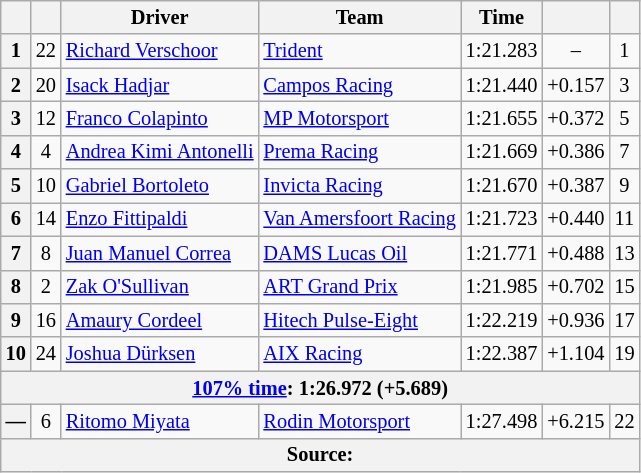<table class="wikitable" style="font-size:85%">
<tr>
<th scope="col"></th>
<th scope="col"></th>
<th scope="col">Driver</th>
<th scope="col">Team</th>
<th scope="col">Time</th>
<th scope="col"></th>
<th scope="col"></th>
</tr>
<tr>
<th scope="row">1</th>
<td align="center">22</td>
<td> <a href='#'>Richard Verschoor</a></td>
<td><a href='#'>Trident</a></td>
<td>1:21.283</td>
<td align="center">–</td>
<td align="center">1</td>
</tr>
<tr>
<th scope="row">2</th>
<td align="center">20</td>
<td> <a href='#'>Isack Hadjar</a></td>
<td><a href='#'>Campos Racing</a></td>
<td>1:21.440</td>
<td align="center">+0.157</td>
<td align="center">3</td>
</tr>
<tr>
<th scope="row">3</th>
<td align="center">12</td>
<td> <a href='#'>Franco Colapinto</a></td>
<td><a href='#'>MP Motorsport</a></td>
<td>1:21.655</td>
<td align="center">+0.372</td>
<td align="center">5</td>
</tr>
<tr>
<th scope="row">4</th>
<td align="center">4</td>
<td> <a href='#'>Andrea Kimi Antonelli</a></td>
<td><a href='#'>Prema Racing</a></td>
<td>1:21.669</td>
<td align="center">+0.386</td>
<td align="center">7</td>
</tr>
<tr>
<th scope="row">5</th>
<td align="center">10</td>
<td> <a href='#'>Gabriel Bortoleto</a></td>
<td><a href='#'>Invicta Racing</a></td>
<td>1:21.670</td>
<td align="center">+0.387</td>
<td align="center">9</td>
</tr>
<tr>
<th scope="row">6</th>
<td align="center">14</td>
<td> <a href='#'>Enzo Fittipaldi</a></td>
<td><a href='#'>Van Amersfoort Racing</a></td>
<td>1:21.723</td>
<td align="center">+0.440</td>
<td align="center">11</td>
</tr>
<tr>
<th scope="row">7</th>
<td align="center">8</td>
<td> <a href='#'>Juan Manuel Correa</a></td>
<td><a href='#'>DAMS Lucas Oil</a></td>
<td>1:21.771</td>
<td align="center">+0.488</td>
<td align="center">13</td>
</tr>
<tr>
<th scope="row">8</th>
<td align="center">2</td>
<td> <a href='#'>Zak O'Sullivan</a></td>
<td><a href='#'>ART Grand Prix</a></td>
<td>1:21.985</td>
<td align="center">+0.702</td>
<td align="center">15</td>
</tr>
<tr>
<th scope="row">9</th>
<td align="center">16</td>
<td> <a href='#'>Amaury Cordeel</a></td>
<td><a href='#'>Hitech Pulse-Eight</a></td>
<td>1:22.219</td>
<td align="center">+0.936</td>
<td align="center">17</td>
</tr>
<tr>
<th scope="row">10</th>
<td align="center">24</td>
<td> <a href='#'>Joshua Dürksen</a></td>
<td><a href='#'>AIX Racing</a></td>
<td>1:22.387</td>
<td align="center">+1.104</td>
<td align="center">19</td>
</tr>
<tr>
<th colspan="7"><a href='#'>107% time</a>: 1:26.972 (+5.689)</th>
</tr>
<tr>
<th scope="row">—</th>
<td align="center">6</td>
<td> <a href='#'>Ritomo Miyata</a></td>
<td><a href='#'>Rodin Motorsport</a></td>
<td>1:27.498</td>
<td align="center">+6.215</td>
<td align="center">22</td>
</tr>
<tr>
<th colspan="7">Source:</th>
</tr>
</table>
